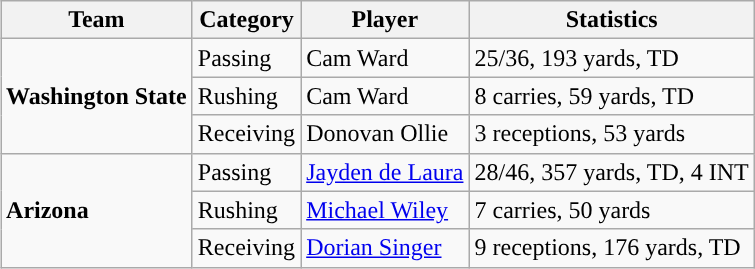<table class="wikitable" style="float: right;">
<tr>
<th>Team</th>
<th>Category</th>
<th>Player</th>
<th>Statistics</th>
</tr>
<tr>
<td rowspan=3><strong>Washington State</strong></td>
<td>Passing</td>
<td>Cam Ward</td>
<td>25/36, 193 yards, TD</td>
</tr>
<tr>
<td>Rushing</td>
<td>Cam Ward</td>
<td>8 carries, 59 yards, TD</td>
</tr>
<tr>
<td>Receiving</td>
<td>Donovan Ollie</td>
<td>3 receptions, 53 yards</td>
</tr>
<tr>
<td rowspan=3><strong>Arizona</strong></td>
<td>Passing</td>
<td><a href='#'>Jayden de Laura</a></td>
<td>28/46, 357 yards, TD, 4 INT</td>
</tr>
<tr>
<td>Rushing</td>
<td><a href='#'>Michael Wiley</a></td>
<td>7 carries, 50 yards</td>
</tr>
<tr>
<td>Receiving</td>
<td><a href='#'>Dorian Singer</a></td>
<td>9 receptions, 176 yards, TD</td>
</tr>
</table>
